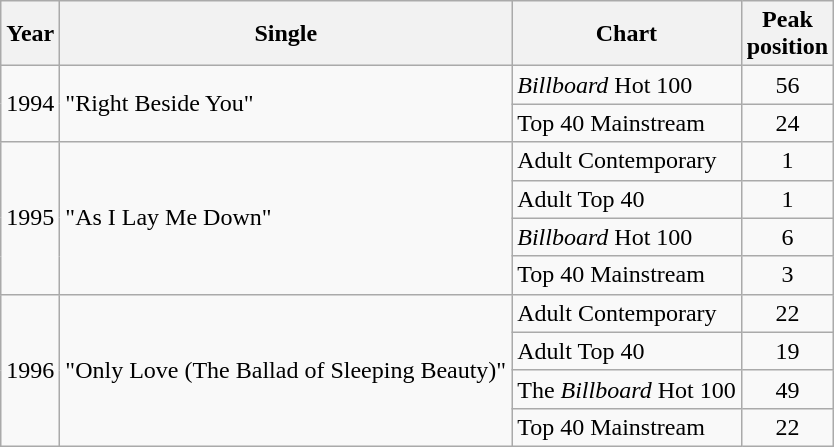<table class="wikitable">
<tr>
<th align="left">Year</th>
<th align="left">Single</th>
<th align="left">Chart</th>
<th align="left">Peak<br>position</th>
</tr>
<tr>
<td align="left" rowspan="2">1994</td>
<td align="left" rowspan="2">"Right Beside You"</td>
<td align="left"><em>Billboard</em> Hot 100</td>
<td style="text-align:center;">56</td>
</tr>
<tr>
<td align="left">Top 40 Mainstream</td>
<td style="text-align:center;">24</td>
</tr>
<tr>
<td align="left" rowspan="4">1995</td>
<td align="left" rowspan="4">"As I Lay Me Down"</td>
<td align="left">Adult Contemporary</td>
<td style="text-align:center;">1</td>
</tr>
<tr>
<td align="left">Adult Top 40</td>
<td style="text-align:center;">1</td>
</tr>
<tr>
<td align="left"><em>Billboard</em> Hot 100</td>
<td style="text-align:center;">6</td>
</tr>
<tr>
<td align="left">Top 40 Mainstream</td>
<td style="text-align:center;">3</td>
</tr>
<tr>
<td align="left" rowspan="4">1996</td>
<td align="left" rowspan="4">"Only Love (The Ballad of Sleeping Beauty)"</td>
<td align="left">Adult Contemporary</td>
<td style="text-align:center;">22</td>
</tr>
<tr>
<td align="left">Adult Top 40</td>
<td style="text-align:center;">19</td>
</tr>
<tr>
<td align="left">The <em>Billboard</em> Hot 100</td>
<td style="text-align:center;">49</td>
</tr>
<tr>
<td align="left">Top 40 Mainstream</td>
<td style="text-align:center;">22</td>
</tr>
</table>
